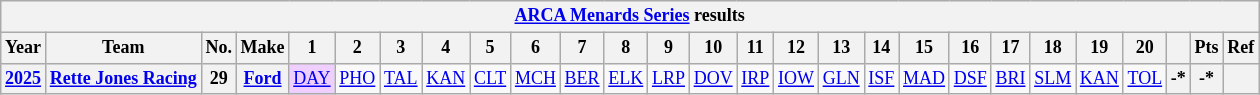<table class="wikitable" style="text-align:center; font-size:75%">
<tr>
<th colspan="27"><a href='#'>ARCA Menards Series</a> results</th>
</tr>
<tr>
<th>Year</th>
<th>Team</th>
<th>No.</th>
<th>Make</th>
<th>1</th>
<th>2</th>
<th>3</th>
<th>4</th>
<th>5</th>
<th>6</th>
<th>7</th>
<th>8</th>
<th>9</th>
<th>10</th>
<th>11</th>
<th>12</th>
<th>13</th>
<th>14</th>
<th>15</th>
<th>16</th>
<th>17</th>
<th>18</th>
<th>19</th>
<th>20</th>
<th></th>
<th>Pts</th>
<th>Ref</th>
</tr>
<tr>
<th><a href='#'>2025</a></th>
<th><a href='#'>Rette Jones Racing</a></th>
<th>29</th>
<th><a href='#'>Ford</a></th>
<td style="background:#EFCFFF;"><a href='#'>DAY</a><br></td>
<td><a href='#'>PHO</a></td>
<td><a href='#'>TAL</a></td>
<td><a href='#'>KAN</a></td>
<td><a href='#'>CLT</a></td>
<td><a href='#'>MCH</a></td>
<td><a href='#'>BER</a></td>
<td><a href='#'>ELK</a></td>
<td><a href='#'>LRP</a></td>
<td><a href='#'>DOV</a></td>
<td><a href='#'>IRP</a></td>
<td><a href='#'>IOW</a></td>
<td><a href='#'>GLN</a></td>
<td><a href='#'>ISF</a></td>
<td><a href='#'>MAD</a></td>
<td><a href='#'>DSF</a></td>
<td><a href='#'>BRI</a></td>
<td><a href='#'>SLM</a></td>
<td><a href='#'>KAN</a></td>
<td><a href='#'>TOL</a></td>
<th>-*</th>
<th>-*</th>
<th></th>
</tr>
</table>
